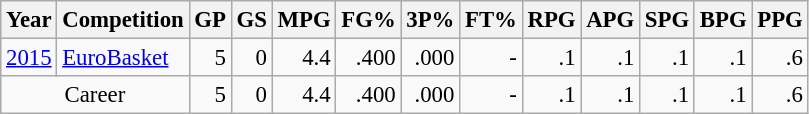<table class="wikitable sortable" style="font-size:95%; text-align:right;">
<tr>
<th>Year</th>
<th>Competition</th>
<th>GP</th>
<th>GS</th>
<th>MPG</th>
<th>FG%</th>
<th>3P%</th>
<th>FT%</th>
<th>RPG</th>
<th>APG</th>
<th>SPG</th>
<th>BPG</th>
<th>PPG</th>
</tr>
<tr>
<td style="text-align:left;"><a href='#'>2015</a></td>
<td style="text-align:left;"><a href='#'>EuroBasket</a></td>
<td>5</td>
<td>0</td>
<td>4.4</td>
<td>.400</td>
<td>.000</td>
<td>-</td>
<td>.1</td>
<td>.1</td>
<td>.1</td>
<td>.1</td>
<td>.6</td>
</tr>
<tr class="sortbottom">
<td style="text-align:center;" colspan=2>Career</td>
<td>5</td>
<td>0</td>
<td>4.4</td>
<td>.400</td>
<td>.000</td>
<td>-</td>
<td>.1</td>
<td>.1</td>
<td>.1</td>
<td>.1</td>
<td>.6</td>
</tr>
</table>
